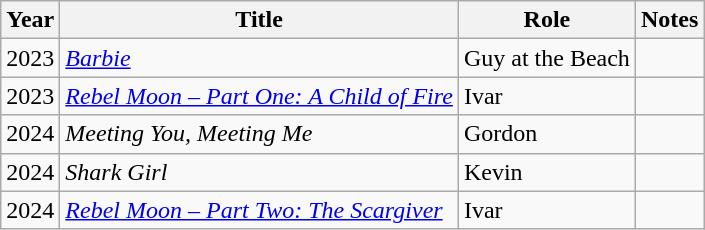<table class="wikitable sortable">
<tr>
<th>Year</th>
<th>Title</th>
<th>Role</th>
<th>Notes</th>
</tr>
<tr>
<td>2023</td>
<td><em><a href='#'>Barbie</a></em></td>
<td>Guy at the Beach</td>
<td></td>
</tr>
<tr>
<td>2023</td>
<td><em><a href='#'>Rebel Moon – Part One: A Child of Fire</a></em></td>
<td>Ivar</td>
<td></td>
</tr>
<tr>
<td>2024</td>
<td><em>Meeting You, Meeting Me</em></td>
<td>Gordon</td>
<td></td>
</tr>
<tr>
<td>2024</td>
<td><em>Shark Girl</em></td>
<td>Kevin</td>
<td></td>
</tr>
<tr>
<td>2024</td>
<td><em><a href='#'>Rebel Moon – Part Two: The Scargiver</a></em></td>
<td>Ivar</td>
<td></td>
</tr>
</table>
